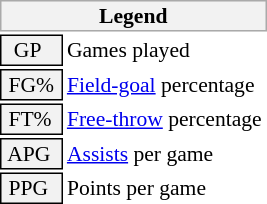<table class="toccolours" style="font-size: 90%; white-space: nowrap;">
<tr>
<th colspan="6" style="background:#f2f2f2; border:1px solid #aaa;">Legend</th>
</tr>
<tr>
<td style="background:#f2f2f2; border:1px solid black;">  GP</td>
<td>Games played</td>
</tr>
<tr>
<td style="background:#f2f2f2; border:1px solid black;"> FG% </td>
<td style="padding-right: 8px"><a href='#'>Field-goal</a> percentage</td>
</tr>
<tr>
<td style="background:#f2f2f2; border:1px solid black;"> FT% </td>
<td><a href='#'>Free-throw</a> percentage</td>
</tr>
<tr>
<td style="background:#f2f2f2; border:1px solid black;"> APG </td>
<td><a href='#'>Assists</a> per game</td>
</tr>
<tr>
<td style="background:#f2f2f2; border:1px solid black;"> PPG </td>
<td>Points per game</td>
</tr>
<tr>
</tr>
</table>
